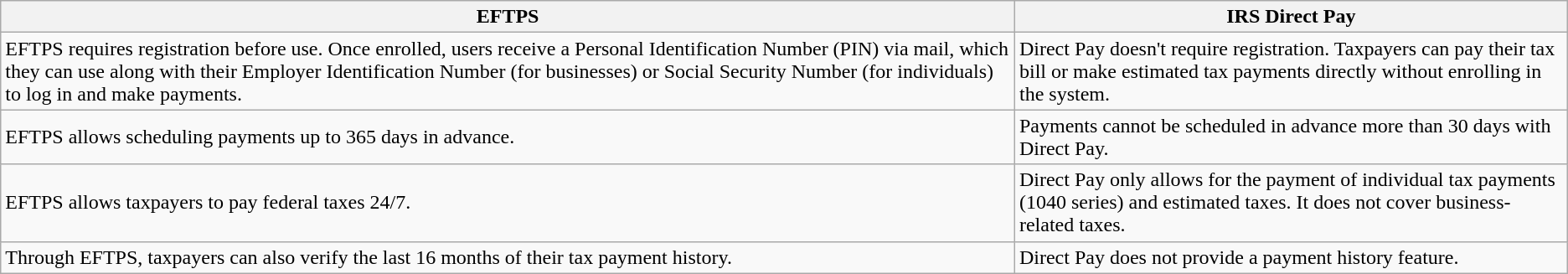<table class="wikitable">
<tr>
<th><strong>EFTPS</strong></th>
<th><strong>IRS Direct Pay</strong></th>
</tr>
<tr>
<td>EFTPS requires registration before use. Once enrolled, users receive a Personal Identification Number (PIN) via mail, which they can use along with their Employer Identification Number (for businesses) or Social Security Number (for individuals) to log in and make payments.</td>
<td>Direct Pay doesn't require registration. Taxpayers can pay their tax bill or make estimated tax payments directly without enrolling in the system.</td>
</tr>
<tr>
<td>EFTPS allows scheduling payments up to 365 days in advance.</td>
<td>Payments cannot be scheduled in advance more than 30 days with Direct Pay.</td>
</tr>
<tr>
<td>EFTPS allows taxpayers to pay federal taxes 24/7.</td>
<td>Direct Pay only allows for the payment of individual tax payments (1040 series) and estimated taxes. It does not cover business-related taxes.</td>
</tr>
<tr>
<td>Through EFTPS, taxpayers can also verify the last 16 months of their tax payment history.</td>
<td>Direct Pay does not provide a payment history feature.</td>
</tr>
</table>
